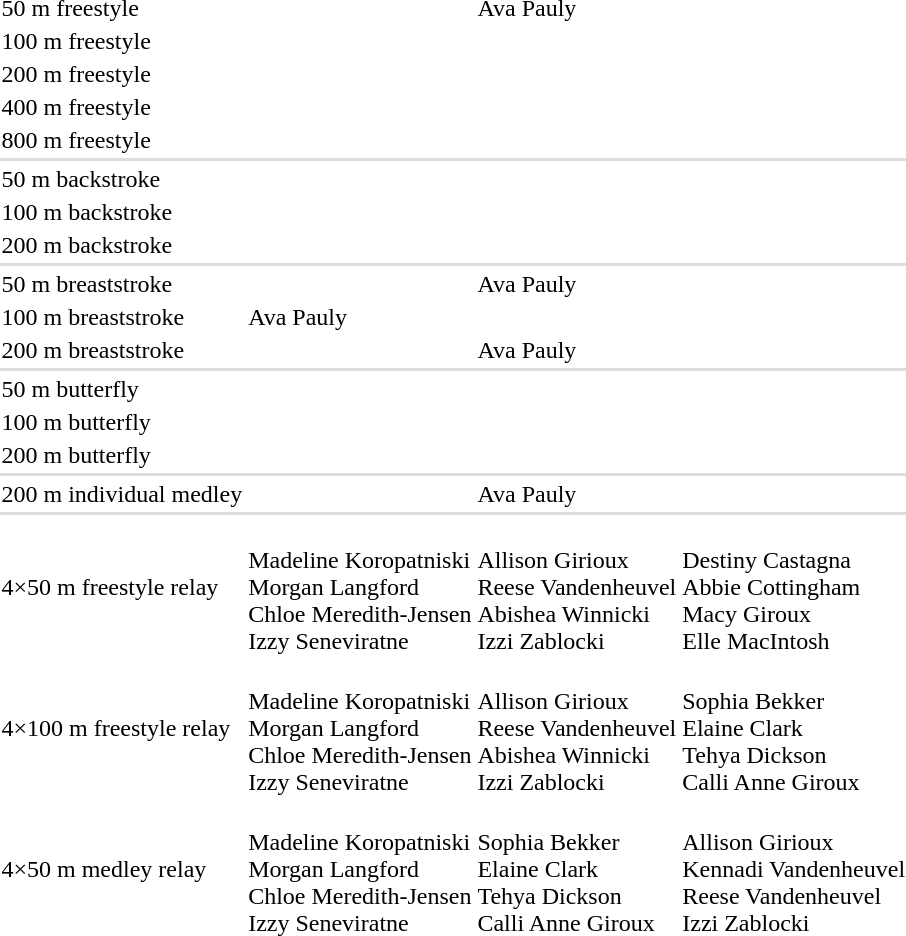<table>
<tr>
<td>50 m freestyle</td>
<td></td>
<td>Ava Pauly<br></td>
<td></td>
</tr>
<tr>
<td>100 m freestyle</td>
<td></td>
<td></td>
<td></td>
</tr>
<tr>
<td>200 m freestyle</td>
<td></td>
<td></td>
<td></td>
</tr>
<tr>
<td>400 m freestyle</td>
<td></td>
<td></td>
<td></td>
</tr>
<tr>
<td>800 m freestyle</td>
<td></td>
<td></td>
<td></td>
</tr>
<tr bgcolor=#dddddd>
<td colspan=4></td>
</tr>
<tr>
<td>50 m backstroke</td>
<td></td>
<td></td>
<td></td>
</tr>
<tr>
<td>100 m backstroke</td>
<td></td>
<td></td>
<td></td>
</tr>
<tr>
<td>200 m backstroke</td>
<td></td>
<td></td>
<td></td>
</tr>
<tr bgcolor=#dddddd>
<td colspan=4></td>
</tr>
<tr>
<td>50 m breaststroke</td>
<td></td>
<td>Ava Pauly<br></td>
<td></td>
</tr>
<tr>
<td>100 m breaststroke</td>
<td>Ava Pauly<br></td>
<td></td>
<td></td>
</tr>
<tr>
<td>200 m breaststroke</td>
<td></td>
<td>Ava Pauly<br></td>
<td></td>
</tr>
<tr bgcolor=#dddddd>
<td colspan=4></td>
</tr>
<tr>
<td>50 m butterfly</td>
<td></td>
<td></td>
<td></td>
</tr>
<tr>
<td>100 m butterfly</td>
<td></td>
<td></td>
<td></td>
</tr>
<tr>
<td>200 m butterfly</td>
<td></td>
<td></td>
<td></td>
</tr>
<tr bgcolor=#dddddd>
<td colspan=4></td>
</tr>
<tr>
<td>200 m individual medley</td>
<td></td>
<td>Ava Pauly<br></td>
<td></td>
</tr>
<tr bgcolor=#dddddd>
<td colspan=4></td>
</tr>
<tr>
<td>4×50 m freestyle relay</td>
<td><br>Madeline Koropatniski<br>Morgan Langford<br>Chloe Meredith-Jensen<br>Izzy Seneviratne</td>
<td><br>Allison Girioux<br>Reese Vandenheuvel<br>Abishea Winnicki<br>Izzi Zablocki</td>
<td><br>Destiny Castagna<br>Abbie Cottingham<br>Macy Giroux<br>Elle MacIntosh</td>
</tr>
<tr>
<td>4×100 m freestyle relay</td>
<td><br>Madeline Koropatniski<br>Morgan Langford<br>Chloe Meredith-Jensen<br>Izzy Seneviratne</td>
<td><br>Allison Girioux<br>Reese Vandenheuvel<br>Abishea Winnicki<br>Izzi Zablocki</td>
<td><br>Sophia Bekker<br>Elaine Clark<br>Tehya Dickson<br>Calli Anne Giroux</td>
</tr>
<tr>
<td>4×50 m medley relay</td>
<td><br>Madeline Koropatniski<br>Morgan Langford<br>Chloe Meredith-Jensen<br>Izzy Seneviratne</td>
<td><br>Sophia Bekker<br>Elaine Clark<br>Tehya Dickson<br>Calli Anne Giroux</td>
<td><br>Allison Girioux<br>Kennadi Vandenheuvel<br>Reese Vandenheuvel<br>Izzi Zablocki</td>
</tr>
</table>
